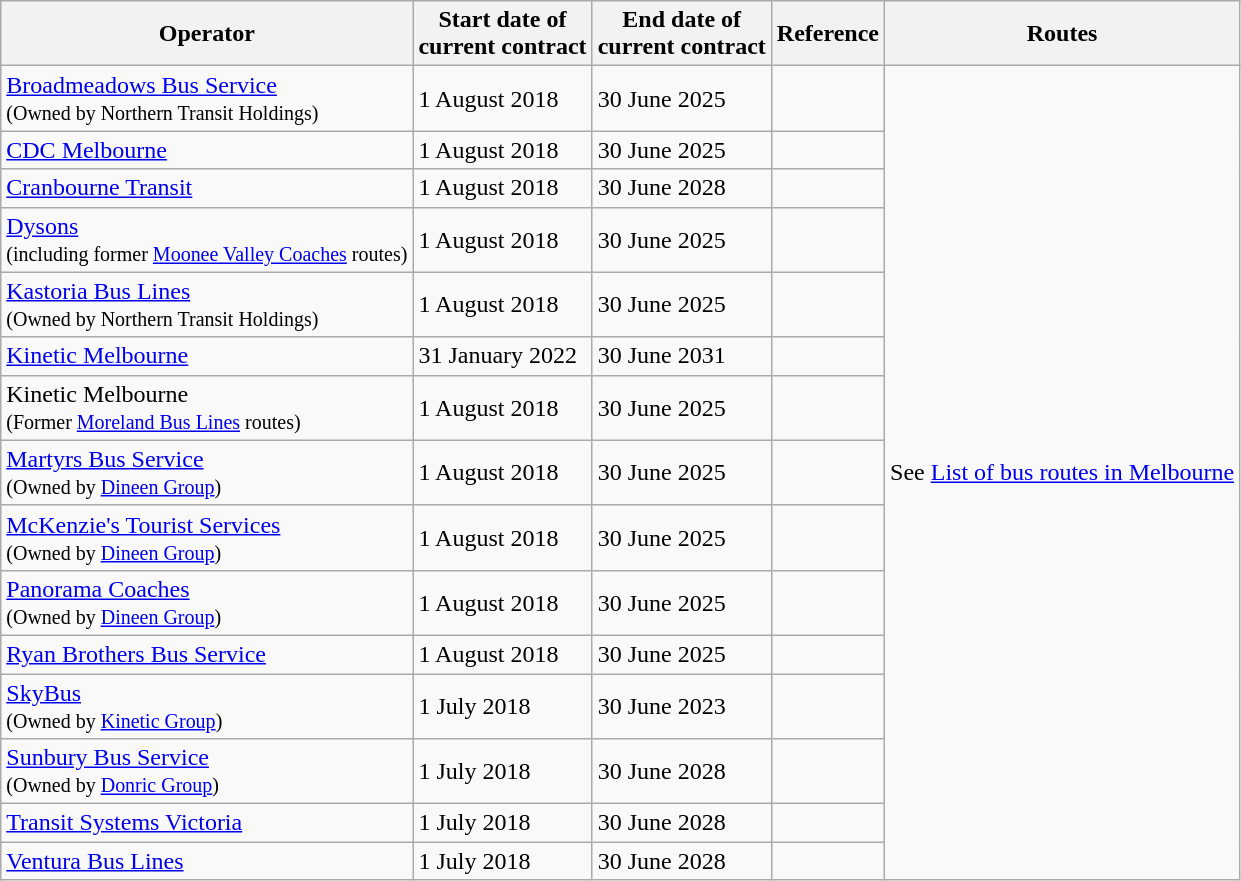<table class="wikitable sortable">
<tr>
<th>Operator</th>
<th>Start date of<br>current contract</th>
<th>End date of<br>current contract</th>
<th>Reference</th>
<th>Routes</th>
</tr>
<tr>
<td><a href='#'>Broadmeadows Bus Service</a><br><small>(Owned by Northern Transit Holdings)</small></td>
<td>1 August 2018</td>
<td>30 June 2025</td>
<td></td>
<td rowspan="16">See <a href='#'>List of bus routes in Melbourne</a></td>
</tr>
<tr>
<td><a href='#'>CDC Melbourne</a></td>
<td>1 August 2018</td>
<td>30 June 2025</td>
<td></td>
</tr>
<tr>
<td><a href='#'>Cranbourne Transit</a></td>
<td>1 August 2018</td>
<td>30 June 2028</td>
<td></td>
</tr>
<tr>
<td><a href='#'>Dysons</a><br><small>(including former <a href='#'>Moonee Valley Coaches</a> routes)</small></td>
<td>1 August 2018</td>
<td>30 June 2025</td>
<td></td>
</tr>
<tr>
<td><a href='#'>Kastoria Bus Lines</a><br><small>(Owned by Northern Transit Holdings)</small></td>
<td>1 August 2018</td>
<td>30 June 2025</td>
<td></td>
</tr>
<tr>
<td><a href='#'>Kinetic Melbourne</a></td>
<td>31 January 2022</td>
<td>30 June 2031</td>
<td></td>
</tr>
<tr>
<td>Kinetic Melbourne<br><small>(Former <a href='#'>Moreland Bus Lines</a> routes)</small></td>
<td>1 August 2018</td>
<td>30 June 2025</td>
<td></td>
</tr>
<tr>
<td><a href='#'>Martyrs Bus Service</a><br><small>(Owned by <a href='#'>Dineen Group</a>)</small></td>
<td>1 August 2018</td>
<td>30 June 2025</td>
<td></td>
</tr>
<tr>
<td><a href='#'>McKenzie's Tourist Services</a><br><small>(Owned by <a href='#'>Dineen Group</a>)</small></td>
<td>1 August 2018</td>
<td>30 June 2025</td>
<td></td>
</tr>
<tr>
<td><a href='#'>Panorama Coaches</a><br><small>(Owned by <a href='#'>Dineen Group</a>)</small></td>
<td>1 August 2018</td>
<td>30 June 2025</td>
<td></td>
</tr>
<tr>
<td><a href='#'>Ryan Brothers Bus Service</a></td>
<td>1 August 2018</td>
<td>30 June 2025</td>
<td></td>
</tr>
<tr>
<td><a href='#'>SkyBus</a><br><small>(Owned by <a href='#'>Kinetic Group</a>)</small></td>
<td>1 July 2018</td>
<td>30 June 2023</td>
<td></td>
</tr>
<tr>
<td><a href='#'>Sunbury Bus Service</a><br><small>(Owned by <a href='#'>Donric Group</a>)</small></td>
<td>1 July 2018</td>
<td>30 June 2028</td>
<td></td>
</tr>
<tr>
<td><a href='#'>Transit Systems Victoria</a></td>
<td>1 July 2018</td>
<td>30 June 2028</td>
<td></td>
</tr>
<tr>
<td><a href='#'>Ventura Bus Lines</a></td>
<td>1 July 2018</td>
<td>30 June 2028</td>
<td></td>
</tr>
</table>
